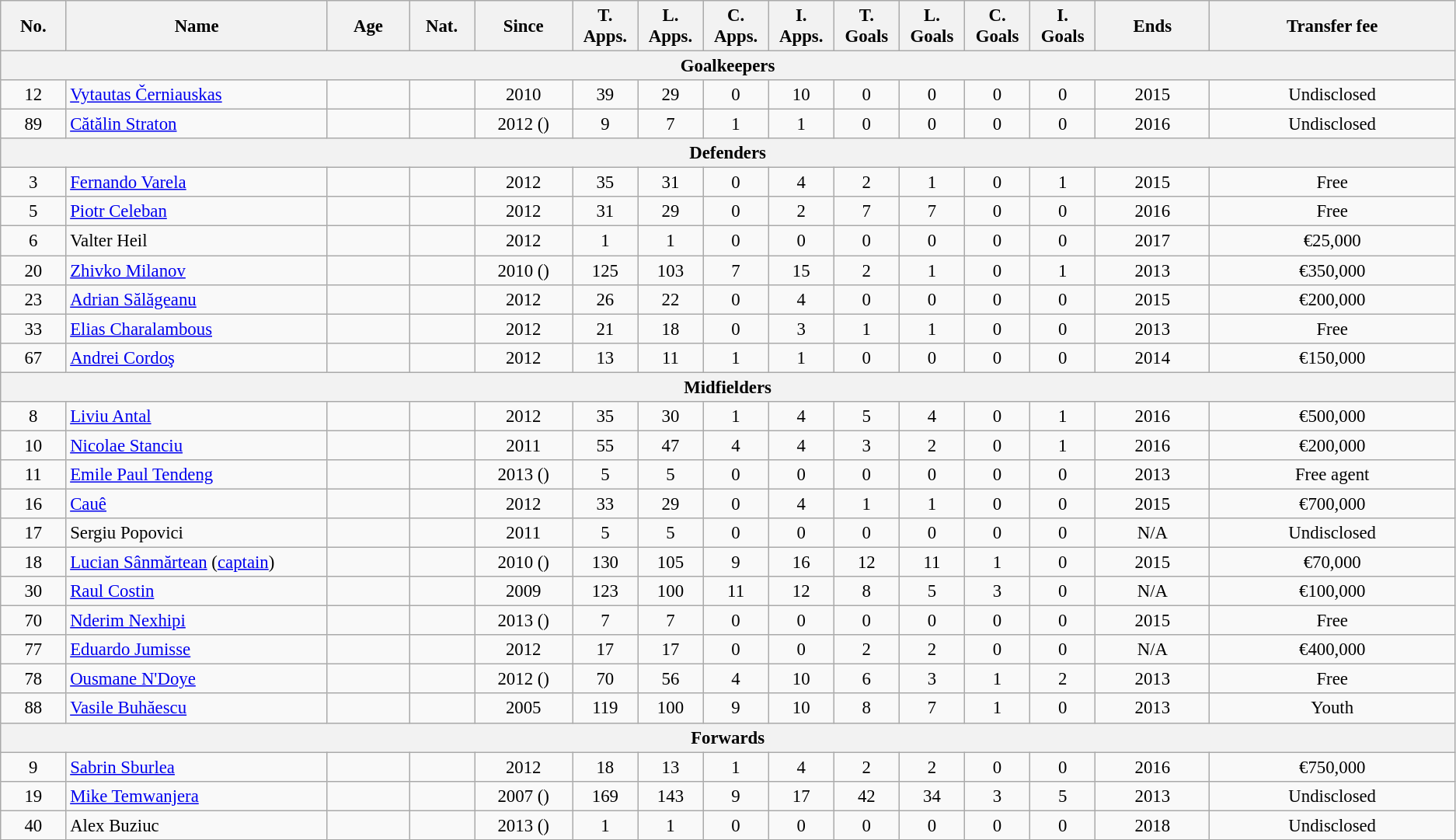<table class="wikitable" style="font-size: 95%; text-align: center;">
<tr>
<th width="4%">No.</th>
<th width="16%">Name</th>
<th width="5%">Age</th>
<th width="4%">Nat.</th>
<th width="6%">Since</th>
<th width=4%>T. Apps.</th>
<th width=4%>L. Apps.</th>
<th width=4%>C. Apps.</th>
<th width=4%>I. Apps.</th>
<th width=4%>T. Goals</th>
<th width=4%>L. Goals</th>
<th width=4%>C. Goals</th>
<th width=4%>I. Goals</th>
<th width="7%">Ends</th>
<th width="15%">Transfer fee</th>
</tr>
<tr>
<th colspan=18>Goalkeepers</th>
</tr>
<tr>
<td>12</td>
<td align=left><a href='#'>Vytautas Černiauskas</a></td>
<td></td>
<td align=left></td>
<td>2010</td>
<td>39 </td>
<td>29 </td>
<td>0 </td>
<td>10 </td>
<td>0 </td>
<td>0 </td>
<td>0 </td>
<td>0 </td>
<td>2015</td>
<td>Undisclosed</td>
</tr>
<tr>
<td>89</td>
<td align=left><a href='#'>Cătălin Straton</a></td>
<td></td>
<td align=left></td>
<td>2012 ()</td>
<td>9 </td>
<td>7 </td>
<td>1 </td>
<td>1 </td>
<td>0 </td>
<td>0 </td>
<td>0 </td>
<td>0 </td>
<td>2016</td>
<td>Undisclosed</td>
</tr>
<tr>
<th colspan=18>Defenders</th>
</tr>
<tr>
<td>3</td>
<td align=left><a href='#'>Fernando Varela</a></td>
<td></td>
<td align=left></td>
<td>2012</td>
<td>35 </td>
<td>31 </td>
<td>0 </td>
<td>4 </td>
<td>2 </td>
<td>1 </td>
<td>0 </td>
<td>1 </td>
<td>2015</td>
<td>Free</td>
</tr>
<tr>
<td>5</td>
<td align=left><a href='#'>Piotr Celeban</a></td>
<td></td>
<td align=left></td>
<td>2012</td>
<td>31 </td>
<td>29 </td>
<td>0 </td>
<td>2 </td>
<td>7 </td>
<td>7 </td>
<td>0 </td>
<td>0 </td>
<td>2016</td>
<td>Free</td>
</tr>
<tr>
<td>6</td>
<td align=left>Valter Heil</td>
<td></td>
<td align=left></td>
<td>2012</td>
<td>1 </td>
<td>1 </td>
<td>0 </td>
<td>0 </td>
<td>0 </td>
<td>0 </td>
<td>0 </td>
<td>0 </td>
<td>2017</td>
<td>€25,000</td>
</tr>
<tr>
<td>20</td>
<td align=left><a href='#'>Zhivko Milanov</a></td>
<td></td>
<td align=left></td>
<td>2010 ()</td>
<td>125 </td>
<td>103 </td>
<td>7 </td>
<td>15 </td>
<td>2 </td>
<td>1 </td>
<td>0 </td>
<td>1 </td>
<td>2013</td>
<td>€350,000</td>
</tr>
<tr>
<td>23</td>
<td align=left><a href='#'>Adrian Sălăgeanu</a></td>
<td></td>
<td align=left></td>
<td>2012</td>
<td>26 </td>
<td>22 </td>
<td>0 </td>
<td>4 </td>
<td>0 </td>
<td>0 </td>
<td>0 </td>
<td>0 </td>
<td>2015</td>
<td>€200,000</td>
</tr>
<tr>
<td>33</td>
<td align=left><a href='#'>Elias Charalambous</a></td>
<td></td>
<td align=left></td>
<td>2012</td>
<td>21 </td>
<td>18 </td>
<td>0 </td>
<td>3 </td>
<td>1 </td>
<td>1 </td>
<td>0 </td>
<td>0 </td>
<td>2013</td>
<td>Free</td>
</tr>
<tr>
<td>67</td>
<td align=left><a href='#'>Andrei Cordoş</a></td>
<td></td>
<td align=left></td>
<td>2012</td>
<td>13 </td>
<td>11 </td>
<td>1 </td>
<td>1 </td>
<td>0 </td>
<td>0 </td>
<td>0 </td>
<td>0 </td>
<td>2014</td>
<td>€150,000</td>
</tr>
<tr>
<th colspan=18>Midfielders</th>
</tr>
<tr>
<td>8</td>
<td align=left><a href='#'>Liviu Antal</a></td>
<td></td>
<td align=left></td>
<td>2012</td>
<td>35 </td>
<td>30 </td>
<td>1 </td>
<td>4 </td>
<td>5 </td>
<td>4 </td>
<td>0 </td>
<td>1 </td>
<td>2016</td>
<td>€500,000</td>
</tr>
<tr>
<td>10</td>
<td align=left><a href='#'>Nicolae Stanciu</a></td>
<td></td>
<td align=left></td>
<td>2011</td>
<td>55 </td>
<td>47 </td>
<td>4 </td>
<td>4 </td>
<td>3 </td>
<td>2 </td>
<td>0 </td>
<td>1 </td>
<td>2016</td>
<td>€200,000</td>
</tr>
<tr>
<td>11</td>
<td align=left><a href='#'>Emile Paul Tendeng</a></td>
<td></td>
<td align=left></td>
<td>2013 ()</td>
<td>5 </td>
<td>5 </td>
<td>0 </td>
<td>0 </td>
<td>0 </td>
<td>0 </td>
<td>0 </td>
<td>0 </td>
<td>2013</td>
<td>Free agent</td>
</tr>
<tr>
<td>16</td>
<td align=left><a href='#'>Cauê</a></td>
<td></td>
<td align=left></td>
<td>2012</td>
<td>33 </td>
<td>29 </td>
<td>0 </td>
<td>4 </td>
<td>1 </td>
<td>1 </td>
<td>0 </td>
<td>0 </td>
<td>2015</td>
<td>€700,000</td>
</tr>
<tr>
<td>17</td>
<td align=left>Sergiu Popovici</td>
<td></td>
<td align=left></td>
<td>2011</td>
<td>5 </td>
<td>5 </td>
<td>0 </td>
<td>0 </td>
<td>0 </td>
<td>0 </td>
<td>0 </td>
<td>0 </td>
<td>N/A</td>
<td>Undisclosed</td>
</tr>
<tr>
<td>18</td>
<td align=left><a href='#'>Lucian Sânmărtean</a> (<a href='#'>captain</a>)</td>
<td></td>
<td align=left></td>
<td>2010 ()</td>
<td>130 </td>
<td>105 </td>
<td>9 </td>
<td>16 </td>
<td>12 </td>
<td>11 </td>
<td>1 </td>
<td>0 </td>
<td>2015</td>
<td>€70,000</td>
</tr>
<tr>
<td>30</td>
<td align=left><a href='#'>Raul Costin</a></td>
<td></td>
<td align=left></td>
<td>2009</td>
<td>123 </td>
<td>100 </td>
<td>11 </td>
<td>12 </td>
<td>8 </td>
<td>5 </td>
<td>3 </td>
<td>0 </td>
<td>N/A</td>
<td>€100,000</td>
</tr>
<tr>
<td>70</td>
<td align=left><a href='#'>Nderim Nexhipi</a></td>
<td></td>
<td align=left></td>
<td>2013 ()</td>
<td>7 </td>
<td>7 </td>
<td>0 </td>
<td>0 </td>
<td>0 </td>
<td>0 </td>
<td>0 </td>
<td>0 </td>
<td>2015</td>
<td>Free</td>
</tr>
<tr>
<td>77</td>
<td align=left><a href='#'>Eduardo Jumisse</a></td>
<td></td>
<td align=left></td>
<td>2012</td>
<td>17 </td>
<td>17 </td>
<td>0 </td>
<td>0 </td>
<td>2 </td>
<td>2 </td>
<td>0 </td>
<td>0 </td>
<td>N/A</td>
<td>€400,000</td>
</tr>
<tr>
<td>78</td>
<td align=left><a href='#'>Ousmane N'Doye</a></td>
<td></td>
<td align=left></td>
<td>2012 ()</td>
<td>70 </td>
<td>56 </td>
<td>4 </td>
<td>10 </td>
<td>6 </td>
<td>3 </td>
<td>1 </td>
<td>2 </td>
<td>2013</td>
<td>Free</td>
</tr>
<tr>
<td>88</td>
<td align=left><a href='#'>Vasile Buhăescu</a></td>
<td></td>
<td align=left></td>
<td>2005</td>
<td>119 </td>
<td>100 </td>
<td>9 </td>
<td>10 </td>
<td>8 </td>
<td>7 </td>
<td>1 </td>
<td>0 </td>
<td>2013</td>
<td>Youth</td>
</tr>
<tr>
<th colspan=18>Forwards</th>
</tr>
<tr>
<td>9</td>
<td align=left><a href='#'>Sabrin Sburlea</a></td>
<td></td>
<td align=left></td>
<td>2012</td>
<td>18 </td>
<td>13 </td>
<td>1 </td>
<td>4 </td>
<td>2 </td>
<td>2 </td>
<td>0 </td>
<td>0 </td>
<td>2016</td>
<td>€750,000</td>
</tr>
<tr>
<td>19</td>
<td align=left><a href='#'>Mike Temwanjera</a></td>
<td></td>
<td align=left></td>
<td>2007 ()</td>
<td>169 </td>
<td>143 </td>
<td>9 </td>
<td>17 </td>
<td>42 </td>
<td>34 </td>
<td>3 </td>
<td>5 </td>
<td>2013</td>
<td>Undisclosed</td>
</tr>
<tr>
<td>40</td>
<td align=left>Alex Buziuc</td>
<td></td>
<td align=left></td>
<td>2013 ()</td>
<td>1 </td>
<td>1 </td>
<td>0 </td>
<td>0 </td>
<td>0 </td>
<td>0 </td>
<td>0 </td>
<td>0 </td>
<td>2018</td>
<td>Undisclosed</td>
</tr>
</table>
